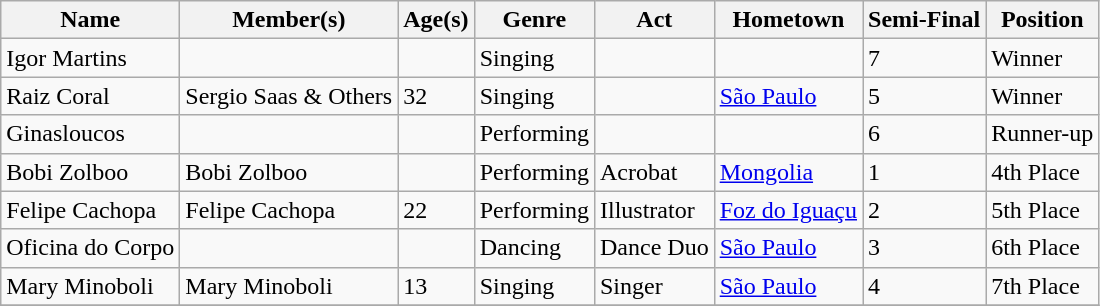<table class="wikitable sortable">
<tr>
<th>Name</th>
<th>Member(s)</th>
<th>Age(s)</th>
<th>Genre</th>
<th>Act</th>
<th>Hometown</th>
<th>Semi-Final</th>
<th>Position</th>
</tr>
<tr>
<td>Igor Martins</td>
<td></td>
<td></td>
<td>Singing</td>
<td></td>
<td></td>
<td>7</td>
<td>Winner</td>
</tr>
<tr>
<td>Raiz Coral</td>
<td>Sergio Saas & Others</td>
<td>32</td>
<td>Singing</td>
<td></td>
<td><a href='#'>São Paulo</a></td>
<td>5</td>
<td>Winner</td>
</tr>
<tr>
<td>Ginasloucos</td>
<td></td>
<td></td>
<td>Performing</td>
<td></td>
<td></td>
<td>6</td>
<td>Runner-up</td>
</tr>
<tr>
<td>Bobi Zolboo</td>
<td>Bobi Zolboo</td>
<td></td>
<td>Performing</td>
<td>Acrobat</td>
<td><a href='#'>Mongolia</a></td>
<td>1</td>
<td>4th Place</td>
</tr>
<tr>
<td>Felipe Cachopa</td>
<td>Felipe Cachopa</td>
<td>22</td>
<td>Performing</td>
<td>Illustrator</td>
<td><a href='#'>Foz do Iguaçu</a></td>
<td>2</td>
<td>5th Place</td>
</tr>
<tr>
<td>Oficina do Corpo</td>
<td></td>
<td></td>
<td>Dancing</td>
<td>Dance Duo</td>
<td><a href='#'>São Paulo</a></td>
<td>3</td>
<td>6th Place</td>
</tr>
<tr>
<td>Mary Minoboli</td>
<td>Mary Minoboli</td>
<td>13</td>
<td>Singing</td>
<td>Singer</td>
<td><a href='#'>São Paulo</a></td>
<td>4</td>
<td>7th Place</td>
</tr>
<tr>
</tr>
</table>
